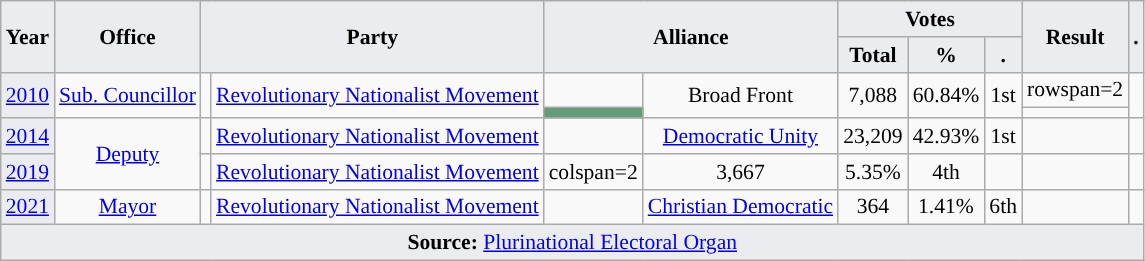<table class="wikitable" style="font-size:90%; text-align:center;">
<tr>
<th style="background-color:#EAECF0;" rowspan=2>Year</th>
<th style="background-color:#EAECF0;" rowspan=2>Office</th>
<th style="background-color:#EAECF0;" colspan=2 rowspan=2>Party</th>
<th style="background-color:#EAECF0;" colspan=2 rowspan=2>Alliance</th>
<th style="background-color:#EAECF0;" colspan=3>Votes</th>
<th style="background-color:#EAECF0;" rowspan=2>Result</th>
<th style="background-color:#EAECF0;" rowspan=2>.</th>
</tr>
<tr>
<th style="background-color:#EAECF0;">Total</th>
<th style="background-color:#EAECF0;">%</th>
<th style="background-color:#EAECF0;">.</th>
</tr>
<tr>
<td style="background-color:#EAECF0;" rowspan=2><a href='#'>2010</a></td>
<td rowspan=2><a href='#'>Sub. Councillor</a></td>
<td rowspan=2 style="background-color:"></td>
<td rowspan=2><a href='#'>Revolutionary Nationalist Movement</a></td>
<td style="background-color:"></td>
<td rowspan=2>Broad Front</td>
<td rowspan=2>7,088</td>
<td rowspan=2>60.84%</td>
<td rowspan=2>1st</td>
<td>rowspan=2 </td>
<td rowspan=2></td>
</tr>
<tr>
<td style="background-color:#639C76;"></td>
</tr>
<tr>
<td style="background-color:#EAECF0;"><a href='#'>2014</a></td>
<td rowspan=2><a href='#'>Deputy</a></td>
<td style="background-color:"></td>
<td><a href='#'>Revolutionary Nationalist Movement</a></td>
<td style="background-color:"></td>
<td><a href='#'>Democratic Unity</a></td>
<td>23,209</td>
<td>42.93%</td>
<td>1st</td>
<td></td>
<td></td>
</tr>
<tr>
<td style="background-color:#EAECF0;"><a href='#'>2019</a></td>
<td style="background-color:"></td>
<td><a href='#'>Revolutionary Nationalist Movement</a></td>
<td>colspan=2 </td>
<td>3,667</td>
<td>5.35%</td>
<td>4th</td>
<td></td>
<td></td>
</tr>
<tr>
<td style="background-color:#EAECF0;"><a href='#'>2021</a></td>
<td><a href='#'>Mayor</a></td>
<td style="background-color:"></td>
<td><a href='#'>Revolutionary Nationalist Movement</a></td>
<td style="background-color:"></td>
<td><a href='#'>Christian Democratic</a></td>
<td>364</td>
<td>1.41%</td>
<td>6th</td>
<td></td>
<td></td>
</tr>
<tr>
<td style="background-color:#EAECF0;" colspan=11><strong>Source:</strong> <a href='#'>Plurinational Electoral Organ</a>  </td>
</tr>
</table>
